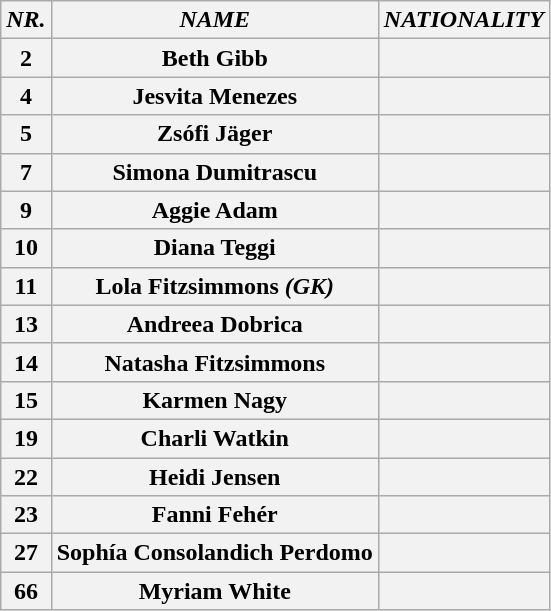<table class="wikitable">
<tr>
<th valign=center><em>NR.</em></th>
<th><em>NAME</em></th>
<th><em>NATIONALITY</em></th>
</tr>
<tr>
<th valign=center>2</th>
<th>Beth Gibb</th>
<th></th>
</tr>
<tr>
<th valign=center>4</th>
<th>Jesvita Menezes</th>
<th></th>
</tr>
<tr>
<th valign=center>5</th>
<th>Zsófi Jäger</th>
<th></th>
</tr>
<tr>
<th valign=center>7</th>
<th>Simona Dumitrascu</th>
<th></th>
</tr>
<tr>
<th valign="center">9</th>
<th>Aggie Adam</th>
<th></th>
</tr>
<tr>
<th valign="center">10</th>
<th>Diana Teggi</th>
<th></th>
</tr>
<tr>
<th valign="center">11</th>
<th>Lola Fitzsimmons <em>(GK)</em></th>
<th></th>
</tr>
<tr>
<th valign="center">13</th>
<th>Andreea Dobrica</th>
<th></th>
</tr>
<tr>
<th valign="center">14</th>
<th>Natasha Fitzsimmons</th>
<th></th>
</tr>
<tr>
<th valign="center">15</th>
<th>Karmen Nagy</th>
<th></th>
</tr>
<tr>
<th valign="center">19</th>
<th>Charli Watkin</th>
<th></th>
</tr>
<tr>
<th valign="center">22</th>
<th>Heidi Jensen</th>
<th></th>
</tr>
<tr>
<th valign="center">23</th>
<th>Fanni Fehér</th>
<th></th>
</tr>
<tr>
<th valign="center">27</th>
<th>Sophía Consolandich Perdomo</th>
<th></th>
</tr>
<tr>
<th valign=center>66</th>
<th>Myriam White</th>
<th></th>
</tr>
</table>
